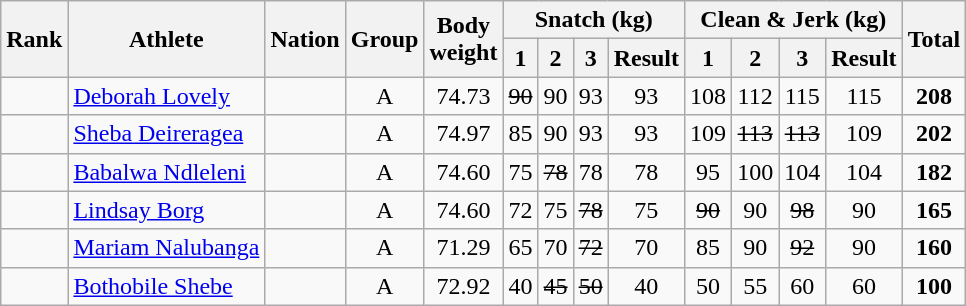<table class="wikitable sortable" style="text-align:center;">
<tr>
<th rowspan=2>Rank</th>
<th rowspan=2>Athlete</th>
<th rowspan=2>Nation</th>
<th rowspan=2>Group</th>
<th rowspan=2>Body<br>weight</th>
<th colspan=4>Snatch (kg)</th>
<th colspan=4>Clean & Jerk (kg)</th>
<th rowspan=2>Total</th>
</tr>
<tr>
<th>1</th>
<th>2</th>
<th>3</th>
<th>Result</th>
<th>1</th>
<th>2</th>
<th>3</th>
<th>Result</th>
</tr>
<tr>
<td></td>
<td align=left><a href='#'>Deborah Lovely</a></td>
<td align=left></td>
<td>A</td>
<td>74.73</td>
<td><s>90</s></td>
<td>90</td>
<td>93</td>
<td>93</td>
<td>108</td>
<td>112</td>
<td>115</td>
<td>115</td>
<td><strong>208</strong></td>
</tr>
<tr>
<td></td>
<td align=left><a href='#'>Sheba Deireragea</a></td>
<td align=left></td>
<td>A</td>
<td>74.97</td>
<td>85</td>
<td>90</td>
<td>93</td>
<td>93</td>
<td>109</td>
<td><s>113</s></td>
<td><s>113</s></td>
<td>109</td>
<td><strong>202</strong></td>
</tr>
<tr>
<td></td>
<td align=left><a href='#'>Babalwa Ndleleni</a></td>
<td align=left></td>
<td>A</td>
<td>74.60</td>
<td>75</td>
<td><s>78</s></td>
<td>78</td>
<td>78</td>
<td>95</td>
<td>100</td>
<td>104</td>
<td>104</td>
<td><strong>182</strong></td>
</tr>
<tr>
<td></td>
<td align=left><a href='#'>Lindsay Borg</a></td>
<td align=left></td>
<td>A</td>
<td>74.60</td>
<td>72</td>
<td>75</td>
<td><s>78</s></td>
<td>75</td>
<td><s>90</s></td>
<td>90</td>
<td><s>98</s></td>
<td>90</td>
<td><strong>165</strong></td>
</tr>
<tr>
<td></td>
<td align=left><a href='#'>Mariam Nalubanga</a></td>
<td align=left></td>
<td>A</td>
<td>71.29</td>
<td>65</td>
<td>70</td>
<td><s>72</s></td>
<td>70</td>
<td>85</td>
<td>90</td>
<td><s>92</s></td>
<td>90</td>
<td><strong>160</strong></td>
</tr>
<tr>
<td></td>
<td align=left><a href='#'>Bothobile Shebe</a></td>
<td align=left></td>
<td>A</td>
<td>72.92</td>
<td>40</td>
<td><s>45</s></td>
<td><s>50</s></td>
<td>40</td>
<td>50</td>
<td>55</td>
<td>60</td>
<td>60</td>
<td><strong>100</strong></td>
</tr>
</table>
